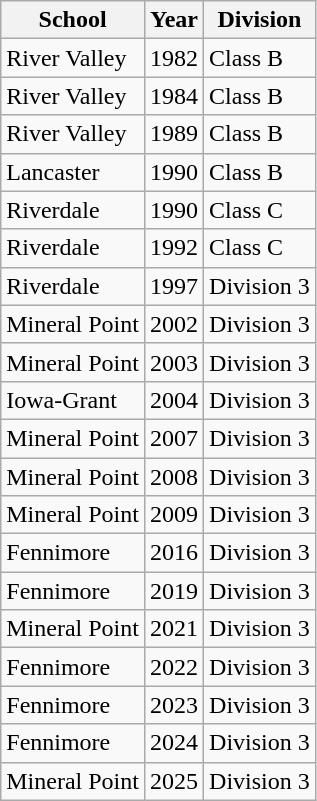<table class="wikitable">
<tr>
<th>School</th>
<th>Year</th>
<th>Division</th>
</tr>
<tr>
<td>River Valley</td>
<td>1982</td>
<td>Class B</td>
</tr>
<tr>
<td>River Valley</td>
<td>1984</td>
<td>Class B</td>
</tr>
<tr>
<td>River Valley</td>
<td>1989</td>
<td>Class B</td>
</tr>
<tr>
<td>Lancaster</td>
<td>1990</td>
<td>Class B</td>
</tr>
<tr>
<td>Riverdale</td>
<td>1990</td>
<td>Class C</td>
</tr>
<tr>
<td>Riverdale</td>
<td>1992</td>
<td>Class C</td>
</tr>
<tr>
<td>Riverdale</td>
<td>1997</td>
<td>Division 3</td>
</tr>
<tr>
<td>Mineral Point</td>
<td>2002</td>
<td>Division 3</td>
</tr>
<tr>
<td>Mineral Point</td>
<td>2003</td>
<td>Division 3</td>
</tr>
<tr>
<td>Iowa-Grant</td>
<td>2004</td>
<td>Division 3</td>
</tr>
<tr>
<td>Mineral Point</td>
<td>2007</td>
<td>Division 3</td>
</tr>
<tr>
<td>Mineral Point</td>
<td>2008</td>
<td>Division 3</td>
</tr>
<tr>
<td>Mineral Point</td>
<td>2009</td>
<td>Division 3</td>
</tr>
<tr>
<td>Fennimore</td>
<td>2016</td>
<td>Division 3</td>
</tr>
<tr>
<td>Fennimore</td>
<td>2019</td>
<td>Division 3</td>
</tr>
<tr>
<td>Mineral Point</td>
<td>2021</td>
<td>Division 3</td>
</tr>
<tr>
<td>Fennimore</td>
<td>2022</td>
<td>Division 3</td>
</tr>
<tr>
<td>Fennimore</td>
<td>2023</td>
<td>Division 3</td>
</tr>
<tr>
<td>Fennimore</td>
<td>2024</td>
<td>Division 3</td>
</tr>
<tr>
<td>Mineral Point</td>
<td>2025</td>
<td>Division 3</td>
</tr>
</table>
